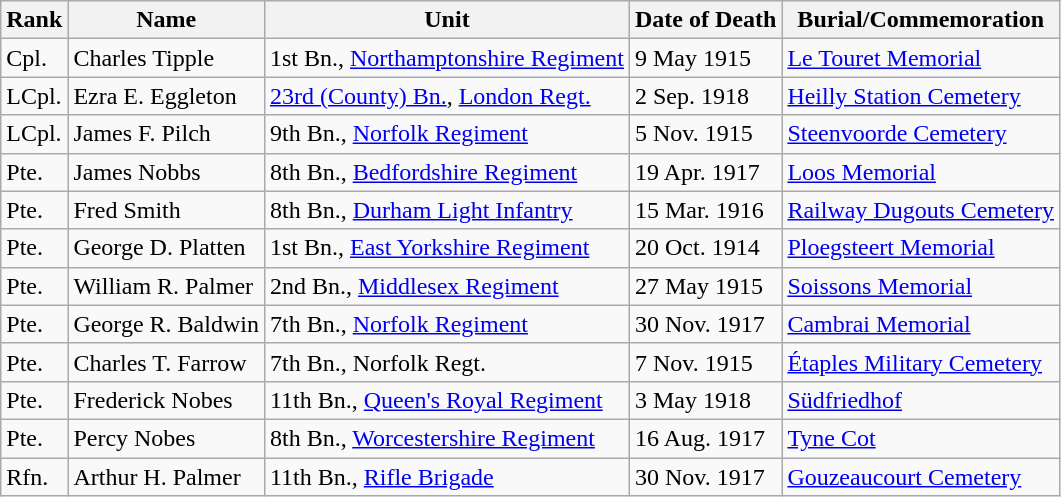<table class="wikitable">
<tr>
<th>Rank</th>
<th>Name</th>
<th>Unit</th>
<th>Date of Death</th>
<th>Burial/Commemoration</th>
</tr>
<tr>
<td>Cpl.</td>
<td>Charles Tipple</td>
<td>1st Bn., <a href='#'>Northamptonshire Regiment</a></td>
<td>9 May 1915</td>
<td><a href='#'>Le Touret Memorial</a></td>
</tr>
<tr>
<td>LCpl.</td>
<td>Ezra E. Eggleton</td>
<td><a href='#'>23rd (County) Bn.</a>, <a href='#'>London Regt.</a></td>
<td>2 Sep. 1918</td>
<td><a href='#'>Heilly Station Cemetery</a></td>
</tr>
<tr>
<td>LCpl.</td>
<td>James F. Pilch</td>
<td>9th Bn., <a href='#'>Norfolk Regiment</a></td>
<td>5 Nov. 1915</td>
<td><a href='#'>Steenvoorde Cemetery</a></td>
</tr>
<tr>
<td>Pte.</td>
<td>James Nobbs</td>
<td>8th Bn., <a href='#'>Bedfordshire Regiment</a></td>
<td>19 Apr. 1917</td>
<td><a href='#'>Loos Memorial</a></td>
</tr>
<tr>
<td>Pte.</td>
<td>Fred Smith</td>
<td>8th Bn., <a href='#'>Durham Light Infantry</a></td>
<td>15 Mar. 1916</td>
<td><a href='#'>Railway Dugouts Cemetery</a></td>
</tr>
<tr>
<td>Pte.</td>
<td>George D. Platten</td>
<td>1st Bn., <a href='#'>East Yorkshire Regiment</a></td>
<td>20 Oct. 1914</td>
<td><a href='#'>Ploegsteert Memorial</a></td>
</tr>
<tr>
<td>Pte.</td>
<td>William R. Palmer</td>
<td>2nd Bn., <a href='#'>Middlesex Regiment</a></td>
<td>27 May 1915</td>
<td><a href='#'>Soissons Memorial</a></td>
</tr>
<tr>
<td>Pte.</td>
<td>George R. Baldwin</td>
<td>7th Bn., <a href='#'>Norfolk Regiment</a></td>
<td>30 Nov. 1917</td>
<td><a href='#'>Cambrai Memorial</a></td>
</tr>
<tr>
<td>Pte.</td>
<td>Charles T. Farrow</td>
<td>7th Bn., Norfolk Regt.</td>
<td>7 Nov. 1915</td>
<td><a href='#'>Étaples Military Cemetery</a></td>
</tr>
<tr>
<td>Pte.</td>
<td>Frederick Nobes</td>
<td>11th Bn., <a href='#'>Queen's Royal Regiment</a></td>
<td>3 May 1918</td>
<td><a href='#'>Südfriedhof</a></td>
</tr>
<tr>
<td>Pte.</td>
<td>Percy Nobes</td>
<td>8th Bn., <a href='#'>Worcestershire Regiment</a></td>
<td>16 Aug. 1917</td>
<td><a href='#'>Tyne Cot</a></td>
</tr>
<tr>
<td>Rfn.</td>
<td>Arthur H. Palmer</td>
<td>11th Bn., <a href='#'>Rifle Brigade</a></td>
<td>30 Nov. 1917</td>
<td><a href='#'>Gouzeaucourt Cemetery</a></td>
</tr>
</table>
